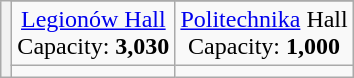<table class="wikitable" style="text-align:center;margin: 1em auto;">
<tr>
<th rowspan=4></th>
</tr>
<tr>
<td><a href='#'>Legionów Hall</a><br>Capacity: <strong>3,030</strong></td>
<td><a href='#'>Politechnika</a> Hall<br>Capacity: <strong>1,000</strong></td>
</tr>
<tr>
<td></td>
<td></td>
</tr>
</table>
